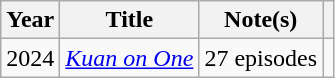<table class="wikitable plainrowheaders">
<tr>
<th scope="col">Year</th>
<th scope="col">Title</th>
<th scope="col">Note(s)</th>
<th scope="col"></th>
</tr>
<tr>
<td>2024</td>
<td><em><a href='#'>Kuan on One</a></em></td>
<td>27 episodes</td>
<td></td>
</tr>
</table>
